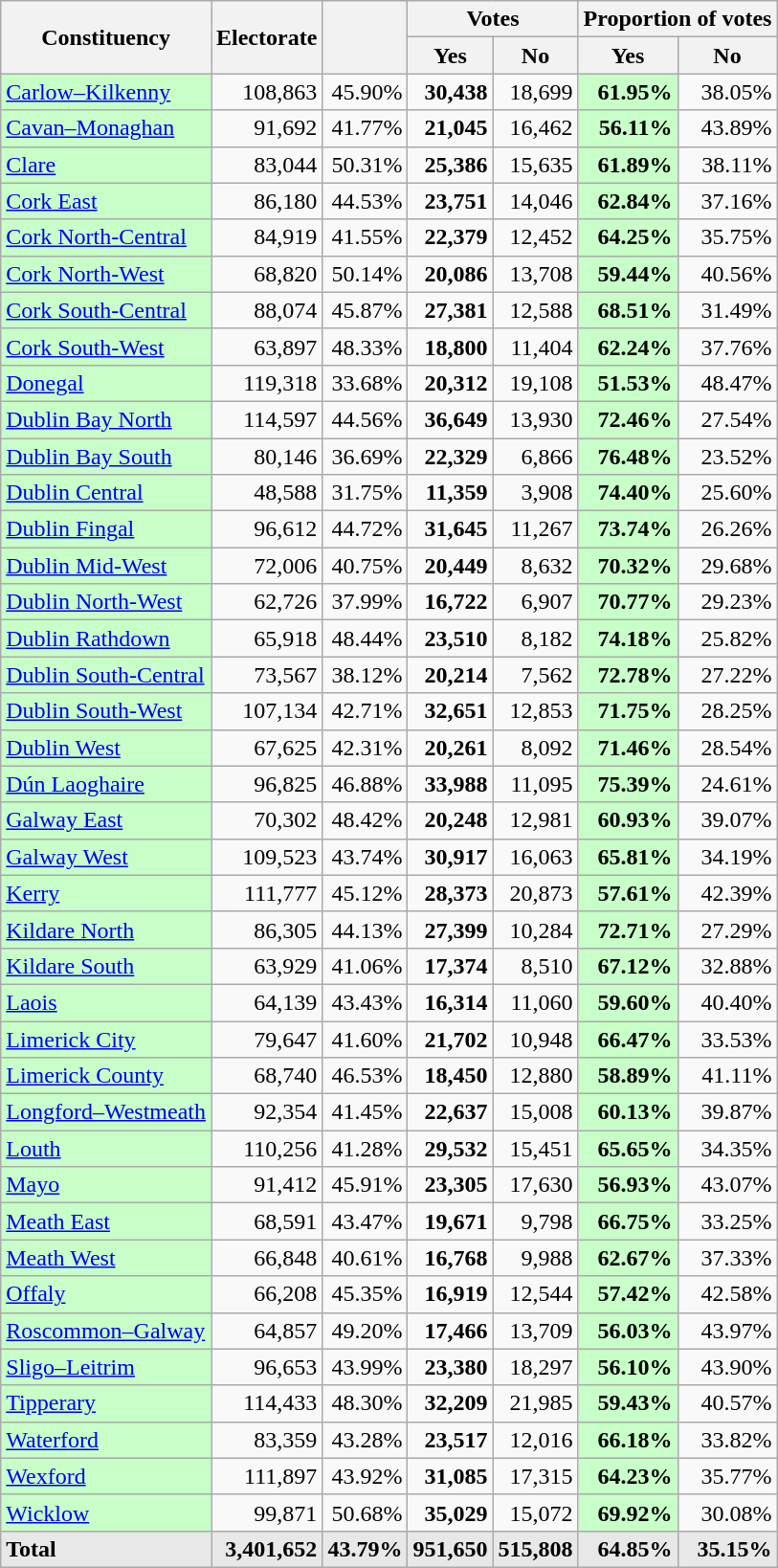<table class="wikitable sortable">
<tr>
<th rowspan=2>Constituency</th>
<th rowspan=2>Electorate</th>
<th rowspan=2></th>
<th colspan=2>Votes</th>
<th colspan=2>Proportion of votes</th>
</tr>
<tr>
<th>Yes</th>
<th>No</th>
<th>Yes</th>
<th>No</th>
</tr>
<tr>
<td style="background:#c8ffc8;"><a href='#'>Carlow–Kilkenny</a></td>
<td style="text-align: right;">108,863</td>
<td style="text-align: right;">45.90%</td>
<td style="text-align: right;"><strong>30,438</strong></td>
<td style="text-align: right;">18,699</td>
<td style="text-align: right; background:#c8ffc8;"><strong>61.95%</strong></td>
<td style="text-align: right;">38.05%</td>
</tr>
<tr>
<td style="background:#c8ffc8;"><a href='#'>Cavan–Monaghan</a></td>
<td style="text-align: right;">91,692</td>
<td style="text-align: right;">41.77%</td>
<td style="text-align: right;"><strong>21,045</strong></td>
<td style="text-align: right;">16,462</td>
<td style="text-align: right; background:#c8ffc8;"><strong>56.11%</strong></td>
<td style="text-align: right;">43.89%</td>
</tr>
<tr>
<td style="background:#c8ffc8;"><a href='#'>Clare</a></td>
<td style="text-align: right;">83,044</td>
<td style="text-align: right;">50.31%</td>
<td style="text-align: right;"><strong>25,386</strong></td>
<td style="text-align: right;">15,635</td>
<td style="text-align: right; background:#c8ffc8;"><strong>61.89%</strong></td>
<td style="text-align: right;">38.11%</td>
</tr>
<tr>
<td style="background:#c8ffc8;"><a href='#'>Cork East</a></td>
<td style="text-align: right;">86,180</td>
<td style="text-align: right;">44.53%</td>
<td style="text-align: right;"><strong>23,751</strong></td>
<td style="text-align: right;">14,046</td>
<td style="text-align: right; background:#c8ffc8;"><strong>62.84%</strong></td>
<td style="text-align: right;">37.16%</td>
</tr>
<tr>
<td style="background:#c8ffc8;"><a href='#'>Cork North-Central</a></td>
<td style="text-align: right;">84,919</td>
<td style="text-align: right;">41.55%</td>
<td style="text-align: right;"><strong>22,379</strong></td>
<td style="text-align: right;">12,452</td>
<td style="text-align: right; background:#c8ffc8;"><strong>64.25%</strong></td>
<td style="text-align: right;">35.75%</td>
</tr>
<tr>
<td style="background:#c8ffc8;"><a href='#'>Cork North-West</a></td>
<td style="text-align: right;">68,820</td>
<td style="text-align: right;">50.14%</td>
<td style="text-align: right;"><strong>20,086</strong></td>
<td style="text-align: right;">13,708</td>
<td style="text-align: right; background:#c8ffc8;"><strong>59.44%</strong></td>
<td style="text-align: right;">40.56%</td>
</tr>
<tr>
<td style="background:#c8ffc8;"><a href='#'>Cork South-Central</a></td>
<td style="text-align: right;">88,074</td>
<td style="text-align: right;">45.87%</td>
<td style="text-align: right;"><strong>27,381</strong></td>
<td style="text-align: right;">12,588</td>
<td style="text-align: right; background:#c8ffc8;"><strong>68.51%</strong></td>
<td style="text-align: right;">31.49%</td>
</tr>
<tr>
<td style="background:#c8ffc8;"><a href='#'>Cork South-West</a></td>
<td style="text-align: right;">63,897</td>
<td style="text-align: right;">48.33%</td>
<td style="text-align: right;"><strong>18,800</strong></td>
<td style="text-align: right;">11,404</td>
<td style="text-align: right; background:#c8ffc8;"><strong>62.24%</strong></td>
<td style="text-align: right;">37.76%</td>
</tr>
<tr>
<td style="background:#c8ffc8;"><a href='#'>Donegal</a></td>
<td style="text-align: right;">119,318</td>
<td style="text-align: right;">33.68%</td>
<td style="text-align: right;"><strong>20,312</strong></td>
<td style="text-align: right;">19,108</td>
<td style="text-align: right; background:#c8ffc8;"><strong>51.53%</strong></td>
<td style="text-align: right;">48.47%</td>
</tr>
<tr>
<td style="background:#c8ffc8;"><a href='#'>Dublin Bay North</a></td>
<td style="text-align: right;">114,597</td>
<td style="text-align: right;">44.56%</td>
<td style="text-align: right;"><strong>36,649</strong></td>
<td style="text-align: right;">13,930</td>
<td style="text-align: right; background:#c8ffc8;"><strong>72.46%</strong></td>
<td style="text-align: right;">27.54%</td>
</tr>
<tr>
<td style="background:#c8ffc8;"><a href='#'>Dublin Bay South</a></td>
<td style="text-align: right;">80,146</td>
<td style="text-align: right;">36.69%</td>
<td style="text-align: right;"><strong>22,329</strong></td>
<td style="text-align: right;">6,866</td>
<td style="text-align: right; background:#c8ffc8;"><strong>76.48%</strong></td>
<td style="text-align: right;">23.52%</td>
</tr>
<tr>
<td style="background:#c8ffc8;"><a href='#'>Dublin Central</a></td>
<td style="text-align: right;">48,588</td>
<td style="text-align: right;">31.75%</td>
<td style="text-align: right;"><strong>11,359</strong></td>
<td style="text-align: right;">3,908</td>
<td style="text-align: right; background:#c8ffc8;"><strong>74.40%</strong></td>
<td style="text-align: right;">25.60%</td>
</tr>
<tr>
<td style="background:#c8ffc8;"><a href='#'>Dublin Fingal</a></td>
<td style="text-align: right;">96,612</td>
<td style="text-align: right;">44.72%</td>
<td style="text-align: right;"><strong>31,645</strong></td>
<td style="text-align: right;">11,267</td>
<td style="text-align: right; background:#c8ffc8;"><strong>73.74%</strong></td>
<td style="text-align: right;">26.26%</td>
</tr>
<tr>
<td style="background:#c8ffc8;"><a href='#'>Dublin Mid-West</a></td>
<td style="text-align: right;">72,006</td>
<td style="text-align: right;">40.75%</td>
<td style="text-align: right;"><strong>20,449</strong></td>
<td style="text-align: right;">8,632</td>
<td style="text-align: right; background:#c8ffc8;"><strong>70.32%</strong></td>
<td style="text-align: right;">29.68%</td>
</tr>
<tr>
<td style="background:#c8ffc8;"><a href='#'>Dublin North-West</a></td>
<td style="text-align: right;">62,726</td>
<td style="text-align: right;">37.99%</td>
<td style="text-align: right;"><strong>16,722</strong></td>
<td style="text-align: right;">6,907</td>
<td style="text-align: right; background:#c8ffc8;"><strong>70.77%</strong></td>
<td style="text-align: right;">29.23%</td>
</tr>
<tr>
<td style="background:#c8ffc8;"><a href='#'>Dublin Rathdown</a></td>
<td style="text-align: right;">65,918</td>
<td style="text-align: right;">48.44%</td>
<td style="text-align: right;"><strong>23,510</strong></td>
<td style="text-align: right;">8,182</td>
<td style="text-align: right; background:#c8ffc8;"><strong>74.18%</strong></td>
<td style="text-align: right;">25.82%</td>
</tr>
<tr>
<td style="background:#c8ffc8;"><a href='#'>Dublin South-Central</a></td>
<td style="text-align: right;">73,567</td>
<td style="text-align: right;">38.12%</td>
<td style="text-align: right;"><strong>20,214</strong></td>
<td style="text-align: right;">7,562</td>
<td style="text-align: right; background:#c8ffc8;"><strong>72.78%</strong></td>
<td style="text-align: right;">27.22%</td>
</tr>
<tr>
<td style="background:#c8ffc8;"><a href='#'>Dublin South-West</a></td>
<td style="text-align: right;">107,134</td>
<td style="text-align: right;">42.71%</td>
<td style="text-align: right;"><strong>32,651</strong></td>
<td style="text-align: right;">12,853</td>
<td style="text-align: right; background:#c8ffc8;"><strong>71.75%</strong></td>
<td style="text-align: right;">28.25%</td>
</tr>
<tr>
<td style="background:#c8ffc8;"><a href='#'>Dublin West</a></td>
<td style="text-align: right;">67,625</td>
<td style="text-align: right;">42.31%</td>
<td style="text-align: right;"><strong>20,261</strong></td>
<td style="text-align: right;">8,092</td>
<td style="text-align: right; background:#c8ffc8;"><strong>71.46%</strong></td>
<td style="text-align: right;">28.54%</td>
</tr>
<tr>
<td style="background:#c8ffc8;"><a href='#'>Dún Laoghaire</a></td>
<td style="text-align: right;">96,825</td>
<td style="text-align: right;">46.88%</td>
<td style="text-align: right;"><strong>33,988</strong></td>
<td style="text-align: right;">11,095</td>
<td style="text-align: right; background:#c8ffc8;"><strong>75.39%</strong></td>
<td style="text-align: right;">24.61%</td>
</tr>
<tr>
<td style="background:#c8ffc8;"><a href='#'>Galway East</a></td>
<td style="text-align: right;">70,302</td>
<td style="text-align: right;">48.42%</td>
<td style="text-align: right;"><strong>20,248</strong></td>
<td style="text-align: right;">12,981</td>
<td style="text-align: right; background:#c8ffc8;"><strong>60.93%</strong></td>
<td style="text-align: right;">39.07%</td>
</tr>
<tr>
<td style="background:#c8ffc8;"><a href='#'>Galway West</a></td>
<td style="text-align: right;">109,523</td>
<td style="text-align: right;">43.74%</td>
<td style="text-align: right;"><strong>30,917</strong></td>
<td style="text-align: right;">16,063</td>
<td style="text-align: right; background:#c8ffc8;"><strong>65.81%</strong></td>
<td style="text-align: right;">34.19%</td>
</tr>
<tr>
<td style="background:#c8ffc8;"><a href='#'>Kerry</a></td>
<td style="text-align: right;">111,777</td>
<td style="text-align: right;">45.12%</td>
<td style="text-align: right;"><strong>28,373</strong></td>
<td style="text-align: right;">20,873</td>
<td style="text-align: right; background:#c8ffc8;"><strong>57.61%</strong></td>
<td style="text-align: right;">42.39%</td>
</tr>
<tr>
<td style="background:#c8ffc8;"><a href='#'>Kildare North</a></td>
<td style="text-align: right;">86,305</td>
<td style="text-align: right;">44.13%</td>
<td style="text-align: right;"><strong>27,399</strong></td>
<td style="text-align: right;">10,284</td>
<td style="text-align: right; background:#c8ffc8;"><strong>72.71%</strong></td>
<td style="text-align: right;">27.29%</td>
</tr>
<tr>
<td style="background:#c8ffc8;"><a href='#'>Kildare South</a></td>
<td style="text-align: right;">63,929</td>
<td style="text-align: right;">41.06%</td>
<td style="text-align: right;"><strong>17,374</strong></td>
<td style="text-align: right;">8,510</td>
<td style="text-align: right; background:#c8ffc8;"><strong>67.12%</strong></td>
<td style="text-align: right;">32.88%</td>
</tr>
<tr>
<td style="background:#c8ffc8;"><a href='#'>Laois</a></td>
<td style="text-align: right;">64,139</td>
<td style="text-align: right;">43.43%</td>
<td style="text-align: right;"><strong>16,314</strong></td>
<td style="text-align: right;">11,060</td>
<td style="text-align: right; background:#c8ffc8;"><strong>59.60%</strong></td>
<td style="text-align: right;">40.40%</td>
</tr>
<tr>
<td style="background:#c8ffc8;"><a href='#'>Limerick City</a></td>
<td style="text-align: right;">79,647</td>
<td style="text-align: right;">41.60%</td>
<td style="text-align: right;"><strong>21,702</strong></td>
<td style="text-align: right;">10,948</td>
<td style="text-align: right; background:#c8ffc8;"><strong>66.47%</strong></td>
<td style="text-align: right;">33.53%</td>
</tr>
<tr>
<td style="background:#c8ffc8;"><a href='#'>Limerick County</a></td>
<td style="text-align: right;">68,740</td>
<td style="text-align: right;">46.53%</td>
<td style="text-align: right;"><strong>18,450</strong></td>
<td style="text-align: right;">12,880</td>
<td style="text-align: right; background:#c8ffc8;"><strong>58.89%</strong></td>
<td style="text-align: right;">41.11%</td>
</tr>
<tr>
<td style="background:#c8ffc8;"><a href='#'>Longford–Westmeath</a></td>
<td style="text-align: right;">92,354</td>
<td style="text-align: right;">41.45%</td>
<td style="text-align: right;"><strong>22,637</strong></td>
<td style="text-align: right;">15,008</td>
<td style="text-align: right; background:#c8ffc8;"><strong>60.13%</strong></td>
<td style="text-align: right;">39.87%</td>
</tr>
<tr>
<td style="background:#c8ffc8;"><a href='#'>Louth</a></td>
<td style="text-align: right;">110,256</td>
<td style="text-align: right;">41.28%</td>
<td style="text-align: right;"><strong>29,532</strong></td>
<td style="text-align: right;">15,451</td>
<td style="text-align: right; background:#c8ffc8;"><strong>65.65%</strong></td>
<td style="text-align: right;">34.35%</td>
</tr>
<tr>
<td style="background:#c8ffc8;"><a href='#'>Mayo</a></td>
<td style="text-align: right;">91,412</td>
<td style="text-align: right;">45.91%</td>
<td style="text-align: right;"><strong>23,305</strong></td>
<td style="text-align: right;">17,630</td>
<td style="text-align: right; background:#c8ffc8;"><strong>56.93%</strong></td>
<td style="text-align: right;">43.07%</td>
</tr>
<tr>
<td style="background:#c8ffc8;"><a href='#'>Meath East</a></td>
<td style="text-align: right;">68,591</td>
<td style="text-align: right;">43.47%</td>
<td style="text-align: right;"><strong>19,671</strong></td>
<td style="text-align: right;">9,798</td>
<td style="text-align: right; background:#c8ffc8;"><strong>66.75%</strong></td>
<td style="text-align: right;">33.25%</td>
</tr>
<tr>
<td style="background:#c8ffc8;"><a href='#'>Meath West</a></td>
<td style="text-align: right;">66,848</td>
<td style="text-align: right;">40.61%</td>
<td style="text-align: right;"><strong>16,768</strong></td>
<td style="text-align: right;">9,988</td>
<td style="text-align: right; background:#c8ffc8;"><strong>62.67%</strong></td>
<td style="text-align: right;">37.33%</td>
</tr>
<tr>
<td style="background:#c8ffc8;"><a href='#'>Offaly</a></td>
<td style="text-align: right;">66,208</td>
<td style="text-align: right;">45.35%</td>
<td style="text-align: right;"><strong>16,919</strong></td>
<td style="text-align: right;">12,544</td>
<td style="text-align: right; background:#c8ffc8;"><strong>57.42%</strong></td>
<td style="text-align: right;">42.58%</td>
</tr>
<tr>
<td style="background:#c8ffc8;"><a href='#'>Roscommon–Galway</a></td>
<td style="text-align: right;">64,857</td>
<td style="text-align: right;">49.20%</td>
<td style="text-align: right;"><strong>17,466</strong></td>
<td style="text-align: right;">13,709</td>
<td style="text-align: right; background:#c8ffc8;"><strong>56.03%</strong></td>
<td style="text-align: right;">43.97%</td>
</tr>
<tr>
<td style="background:#c8ffc8;"><a href='#'>Sligo–Leitrim</a></td>
<td style="text-align: right;">96,653</td>
<td style="text-align: right;">43.99%</td>
<td style="text-align: right;"><strong>23,380</strong></td>
<td style="text-align: right;">18,297</td>
<td style="text-align: right; background:#c8ffc8;"><strong>56.10%</strong></td>
<td style="text-align: right;">43.90%</td>
</tr>
<tr>
<td style="background:#c8ffc8;"><a href='#'>Tipperary</a></td>
<td style="text-align: right;">114,433</td>
<td style="text-align: right;">48.30%</td>
<td style="text-align: right;"><strong>32,209</strong></td>
<td style="text-align: right;">21,985</td>
<td style="text-align: right; background:#c8ffc8;"><strong>59.43%</strong></td>
<td style="text-align: right;">40.57%</td>
</tr>
<tr>
<td style="background:#c8ffc8;"><a href='#'>Waterford</a></td>
<td style="text-align: right;">83,359</td>
<td style="text-align: right;">43.28%</td>
<td style="text-align: right;"><strong>23,517</strong></td>
<td style="text-align: right;">12,016</td>
<td style="text-align: right; background:#c8ffc8;"><strong>66.18%</strong></td>
<td style="text-align: right;">33.82%</td>
</tr>
<tr>
<td style="background:#c8ffc8;"><a href='#'>Wexford</a></td>
<td style="text-align: right;">111,897</td>
<td style="text-align: right;">43.92%</td>
<td style="text-align: right;"><strong>31,085</strong></td>
<td style="text-align: right;">17,315</td>
<td style="text-align: right; background:#c8ffc8;"><strong>64.23%</strong></td>
<td style="text-align: right;">35.77%</td>
</tr>
<tr>
<td style="background:#c8ffc8;"><a href='#'>Wicklow</a></td>
<td style="text-align: right;">99,871</td>
<td style="text-align: right;">50.68%</td>
<td style="text-align: right;"><strong>35,029</strong></td>
<td style="text-align: right;">15,072</td>
<td style="text-align: right; background:#c8ffc8;"><strong>69.92%</strong></td>
<td style="text-align: right;">30.08%</td>
</tr>
<tr class="sortbottom" style="font-weight:bold; background:rgb(232,232,232);">
<td>Total</td>
<td style="text-align: right;">3,401,652</td>
<td style="text-align: right;">43.79%</td>
<td style="text-align: right;"><strong>951,650</strong></td>
<td style="text-align: right;">515,808</td>
<td style="text-align: right;"><strong>64.85%</strong></td>
<td style="text-align: right;">35.15%</td>
</tr>
</table>
